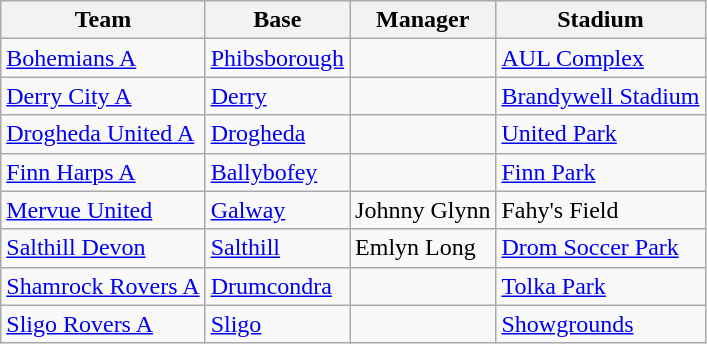<table class="wikitable sortable">
<tr>
<th>Team</th>
<th>Base</th>
<th>Manager</th>
<th>Stadium</th>
</tr>
<tr>
<td><a href='#'>Bohemians A</a></td>
<td><a href='#'>Phibsborough</a></td>
<td></td>
<td><a href='#'>AUL Complex</a></td>
</tr>
<tr>
<td><a href='#'>Derry City A</a></td>
<td><a href='#'>Derry</a></td>
<td></td>
<td><a href='#'>Brandywell Stadium</a></td>
</tr>
<tr>
<td><a href='#'>Drogheda United A</a></td>
<td><a href='#'>Drogheda</a></td>
<td></td>
<td><a href='#'>United Park</a></td>
</tr>
<tr>
<td><a href='#'>Finn Harps A</a></td>
<td><a href='#'>Ballybofey</a></td>
<td></td>
<td><a href='#'>Finn Park</a></td>
</tr>
<tr>
<td><a href='#'>Mervue United</a></td>
<td><a href='#'>Galway</a></td>
<td> Johnny Glynn</td>
<td>Fahy's Field</td>
</tr>
<tr>
<td><a href='#'>Salthill Devon</a></td>
<td><a href='#'>Salthill</a></td>
<td> Emlyn Long</td>
<td><a href='#'>Drom Soccer Park</a></td>
</tr>
<tr>
<td><a href='#'>Shamrock Rovers A</a></td>
<td><a href='#'>Drumcondra</a></td>
<td></td>
<td><a href='#'>Tolka Park</a></td>
</tr>
<tr>
<td><a href='#'>Sligo Rovers A</a></td>
<td><a href='#'>Sligo</a></td>
<td></td>
<td><a href='#'>Showgrounds</a></td>
</tr>
</table>
